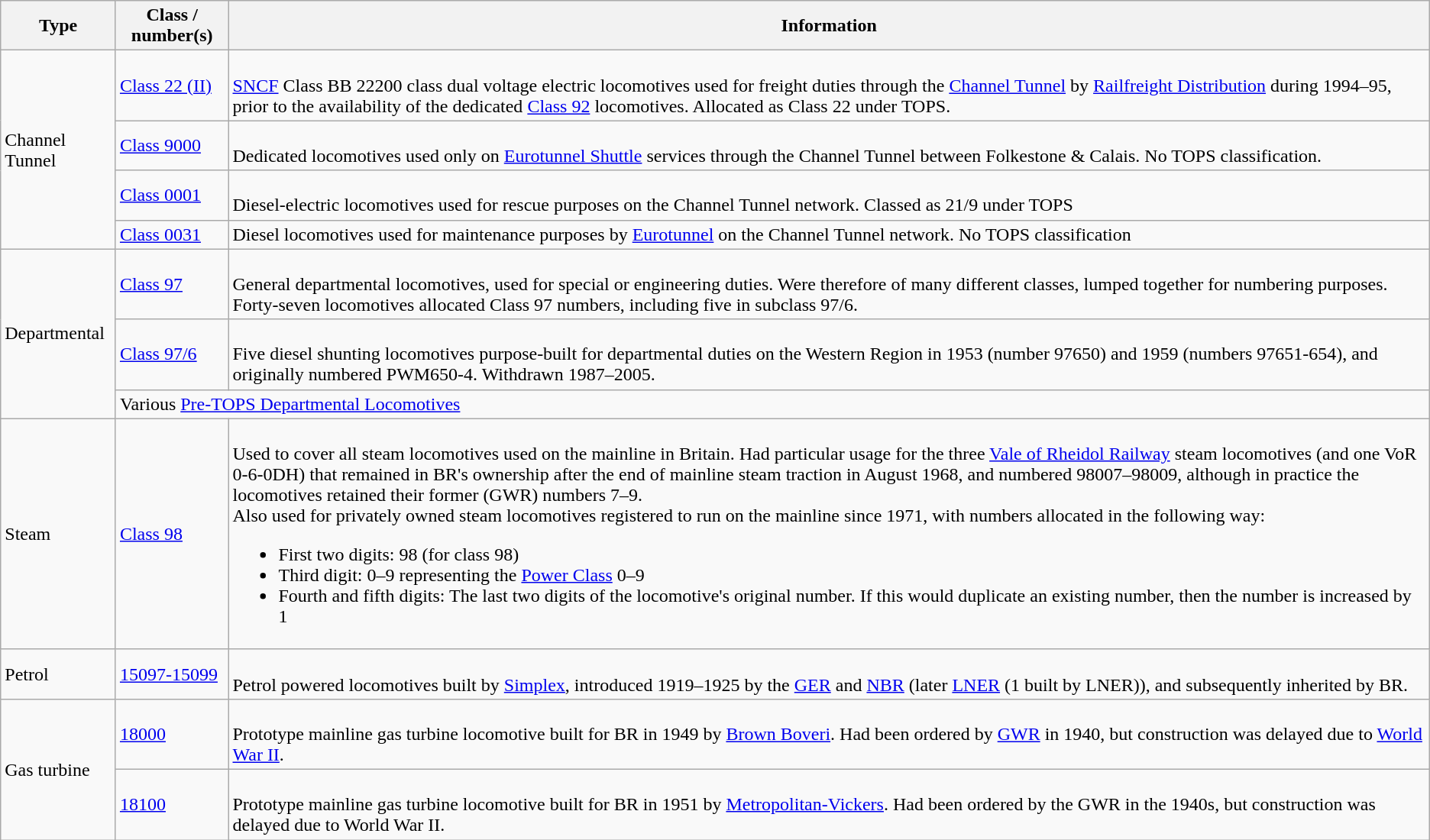<table class="wikitable">
<tr>
<th>Type</th>
<th>Class / number(s)</th>
<th>Information</th>
</tr>
<tr>
<td rowspan=4>Channel Tunnel</td>
<td><a href='#'>Class 22 (II)</a></td>
<td><br><a href='#'>SNCF</a> Class BB 22200 class dual voltage electric locomotives used for freight duties through the <a href='#'>Channel Tunnel</a> by <a href='#'>Railfreight Distribution</a> during 1994–95, prior to the availability of the dedicated <a href='#'>Class 92</a> locomotives. Allocated as Class 22 under TOPS.</td>
</tr>
<tr>
<td><a href='#'>Class 9000</a></td>
<td><br>Dedicated locomotives used only on <a href='#'>Eurotunnel Shuttle</a> services through the Channel Tunnel between Folkestone & Calais. No TOPS classification.</td>
</tr>
<tr>
<td><a href='#'>Class 0001</a></td>
<td><br>Diesel-electric locomotives used for rescue purposes on the Channel Tunnel network. Classed as 21/9 under TOPS</td>
</tr>
<tr>
<td><a href='#'>Class 0031</a></td>
<td>Diesel locomotives used for maintenance purposes by <a href='#'>Eurotunnel</a> on the Channel Tunnel network. No TOPS classification</td>
</tr>
<tr>
<td rowspan=3>Departmental</td>
<td><a href='#'>Class 97</a></td>
<td><br>General departmental locomotives, used for special or engineering duties. Were therefore of many different classes, lumped together for numbering purposes. Forty-seven locomotives allocated Class 97 numbers, including five in subclass 97/6.</td>
</tr>
<tr>
<td><a href='#'>Class 97/6</a></td>
<td><br>Five diesel shunting locomotives purpose-built for departmental duties on the Western Region in 1953 (number 97650) and 1959 (numbers 97651-654), and originally numbered PWM650-4. Withdrawn 1987–2005.</td>
</tr>
<tr>
<td colspan=2>Various <a href='#'>Pre-TOPS Departmental Locomotives</a></td>
</tr>
<tr>
<td>Steam</td>
<td><a href='#'>Class 98</a></td>
<td><br>Used to cover all steam locomotives used on the mainline in Britain. Had particular usage for the three <a href='#'>Vale of Rheidol Railway</a> steam locomotives (and one VoR 0-6-0DH) that remained in BR's ownership after the end of mainline steam traction in August 1968, and numbered 98007–98009, although in practice the locomotives retained their former (GWR) numbers 7–9. <br>Also used for privately owned steam locomotives registered to run on the mainline since 1971, with numbers allocated in the following way:<ul><li>First two digits: 98 (for class 98)</li><li>Third digit: 0–9 representing the <a href='#'>Power Class</a> 0–9</li><li>Fourth and fifth digits: The last two digits of the locomotive's original number. If this would duplicate an existing number, then the number is increased by 1</li></ul></td>
</tr>
<tr>
<td>Petrol</td>
<td><a href='#'>15097-15099</a></td>
<td><br>Petrol powered locomotives built by <a href='#'>Simplex</a>, introduced 1919–1925 by the <a href='#'>GER</a> and <a href='#'>NBR</a> (later <a href='#'>LNER</a> (1 built by LNER)), and subsequently inherited by BR.</td>
</tr>
<tr>
<td rowspan="2">Gas turbine</td>
<td><a href='#'>18000</a></td>
<td><br>Prototype mainline gas turbine locomotive built for BR in 1949 by <a href='#'>Brown Boveri</a>. Had been ordered by <a href='#'>GWR</a> in 1940, but construction was delayed due to <a href='#'>World War II</a>.</td>
</tr>
<tr>
<td><a href='#'>18100</a></td>
<td><br>Prototype mainline gas turbine locomotive built for BR in 1951 by <a href='#'>Metropolitan-Vickers</a>. Had been ordered by the GWR in the 1940s, but construction was delayed due to World War II.</td>
</tr>
</table>
